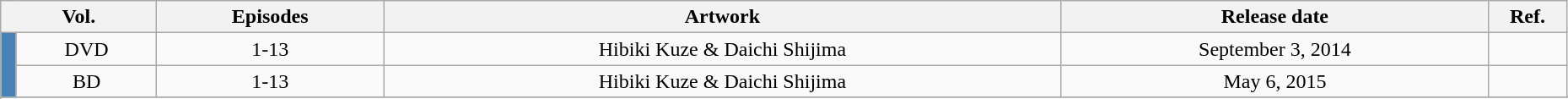<table class="wikitable" style="text-align: center; width: 98%;">
<tr>
<th colspan="2">Vol.</th>
<th>Episodes</th>
<th>Artwork</th>
<th>Release date</th>
<th width="5%">Ref.</th>
</tr>
<tr>
<td rowspan="10" width="1%" style="background: SteelBlue;"></td>
<td>DVD</td>
<td>1-13</td>
<td>Hibiki Kuze & Daichi Shijima</td>
<td>September 3, 2014</td>
<td></td>
</tr>
<tr>
<td>BD</td>
<td>1-13</td>
<td>Hibiki Kuze & Daichi Shijima</td>
<td>May 6, 2015</td>
<td></td>
</tr>
<tr>
</tr>
</table>
